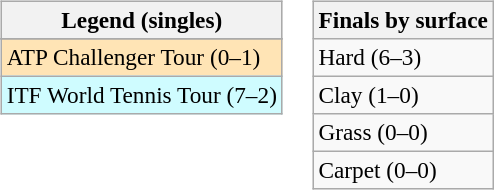<table>
<tr valign=top>
<td><br><table class=wikitable style=font-size:97%>
<tr>
<th>Legend (singles)</th>
</tr>
<tr bgcolor=e5d1cb>
</tr>
<tr bgcolor=moccasin>
<td>ATP Challenger Tour (0–1)</td>
</tr>
<tr bgcolor=cffcff>
<td>ITF World Tennis Tour (7–2)</td>
</tr>
</table>
</td>
<td><br><table class=wikitable style=font-size:97%>
<tr>
<th>Finals by surface</th>
</tr>
<tr>
<td>Hard (6–3)</td>
</tr>
<tr>
<td>Clay (1–0)</td>
</tr>
<tr>
<td>Grass (0–0)</td>
</tr>
<tr>
<td>Carpet (0–0)</td>
</tr>
</table>
</td>
</tr>
</table>
